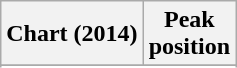<table class="wikitable plainrowheaders sortable" style="text-align:center;">
<tr>
<th scope="col">Chart (2014)</th>
<th scope="col">Peak<br>position</th>
</tr>
<tr>
</tr>
<tr>
</tr>
</table>
